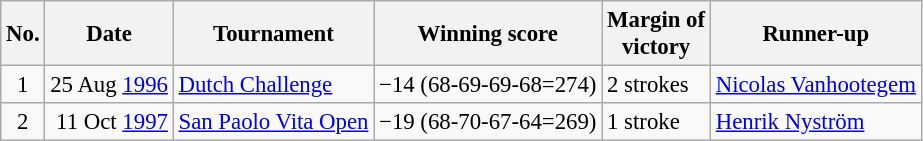<table class="wikitable" style="font-size:95%;">
<tr>
<th>No.</th>
<th>Date</th>
<th>Tournament</th>
<th>Winning score</th>
<th>Margin of<br>victory</th>
<th>Runner-up</th>
</tr>
<tr>
<td align=center>1</td>
<td align=right>25 Aug <a href='#'>1996</a></td>
<td><a href='#'>Dutch Challenge</a></td>
<td>−14 (68-69-69-68=274)</td>
<td>2 strokes</td>
<td> <a href='#'>Nicolas Vanhootegem</a></td>
</tr>
<tr>
<td align=center>2</td>
<td align=right>11 Oct <a href='#'>1997</a></td>
<td><a href='#'>San Paolo Vita Open</a></td>
<td>−19 (68-70-67-64=269)</td>
<td>1 stroke</td>
<td> <a href='#'>Henrik Nyström</a></td>
</tr>
</table>
